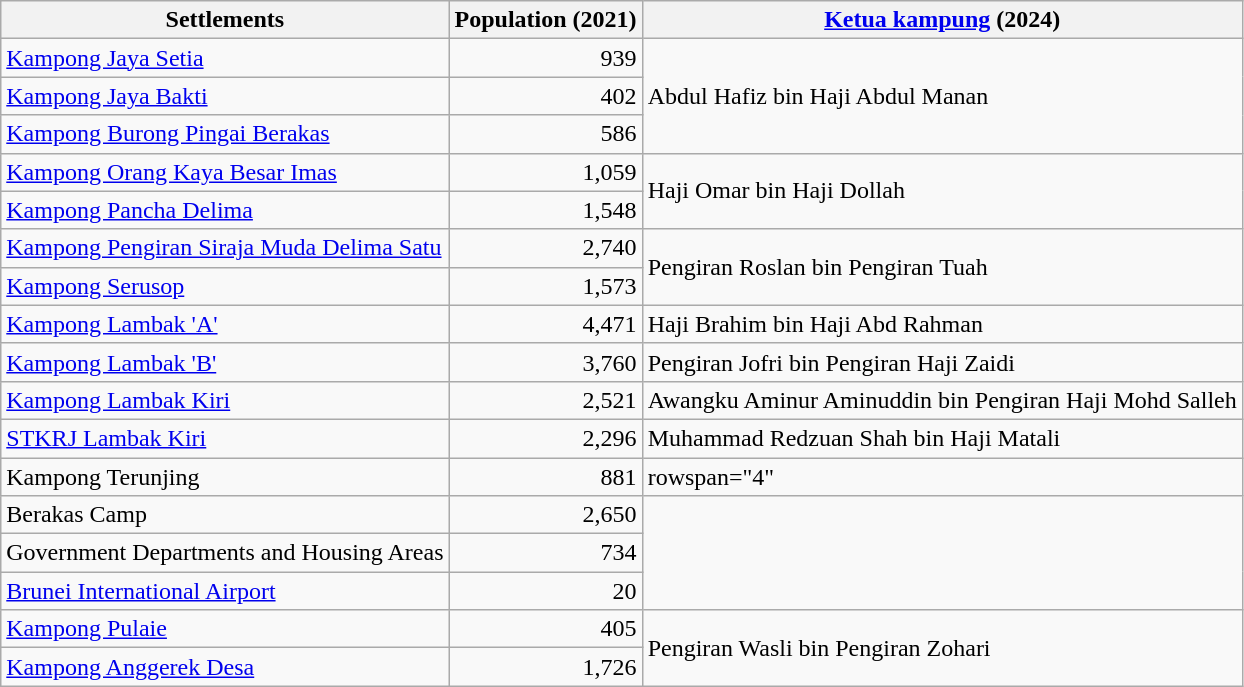<table class="wikitable">
<tr>
<th>Settlements</th>
<th>Population (2021)</th>
<th><a href='#'>Ketua kampung</a> (2024)</th>
</tr>
<tr>
<td><a href='#'>Kampong Jaya Setia</a></td>
<td align="right">939</td>
<td rowspan="3">Abdul Hafiz bin Haji Abdul Manan</td>
</tr>
<tr>
<td><a href='#'>Kampong Jaya Bakti</a></td>
<td align="right">402</td>
</tr>
<tr>
<td><a href='#'>Kampong Burong Pingai Berakas</a></td>
<td align="right">586</td>
</tr>
<tr>
<td><a href='#'>Kampong Orang Kaya Besar Imas</a></td>
<td align="right">1,059</td>
<td rowspan="2">Haji Omar bin Haji Dollah</td>
</tr>
<tr>
<td><a href='#'>Kampong Pancha Delima</a></td>
<td align="right">1,548</td>
</tr>
<tr>
<td><a href='#'>Kampong Pengiran Siraja Muda Delima Satu</a></td>
<td align="right">2,740</td>
<td rowspan="2">Pengiran Roslan bin Pengiran Tuah</td>
</tr>
<tr>
<td><a href='#'>Kampong Serusop</a></td>
<td align="right">1,573</td>
</tr>
<tr>
<td><a href='#'>Kampong Lambak 'A'</a></td>
<td align="right">4,471</td>
<td>Haji Brahim bin Haji Abd Rahman</td>
</tr>
<tr>
<td><a href='#'>Kampong Lambak 'B'</a></td>
<td align="right">3,760</td>
<td>Pengiran Jofri bin Pengiran Haji Zaidi</td>
</tr>
<tr>
<td><a href='#'>Kampong Lambak Kiri</a></td>
<td align="right">2,521</td>
<td>Awangku Aminur Aminuddin bin Pengiran Haji Mohd Salleh</td>
</tr>
<tr>
<td><a href='#'>STKRJ Lambak Kiri</a></td>
<td align="right">2,296</td>
<td>Muhammad Redzuan Shah bin Haji Matali</td>
</tr>
<tr>
<td>Kampong Terunjing</td>
<td align="right">881</td>
<td>rowspan="4" </td>
</tr>
<tr>
<td>Berakas Camp</td>
<td align="right">2,650</td>
</tr>
<tr>
<td>Government Departments and Housing Areas</td>
<td align="right">734</td>
</tr>
<tr>
<td><a href='#'>Brunei International Airport</a></td>
<td align="right">20</td>
</tr>
<tr>
<td><a href='#'>Kampong Pulaie</a></td>
<td align="right">405</td>
<td rowspan="2">Pengiran Wasli bin Pengiran Zohari</td>
</tr>
<tr>
<td><a href='#'>Kampong Anggerek Desa</a></td>
<td align="right">1,726</td>
</tr>
</table>
